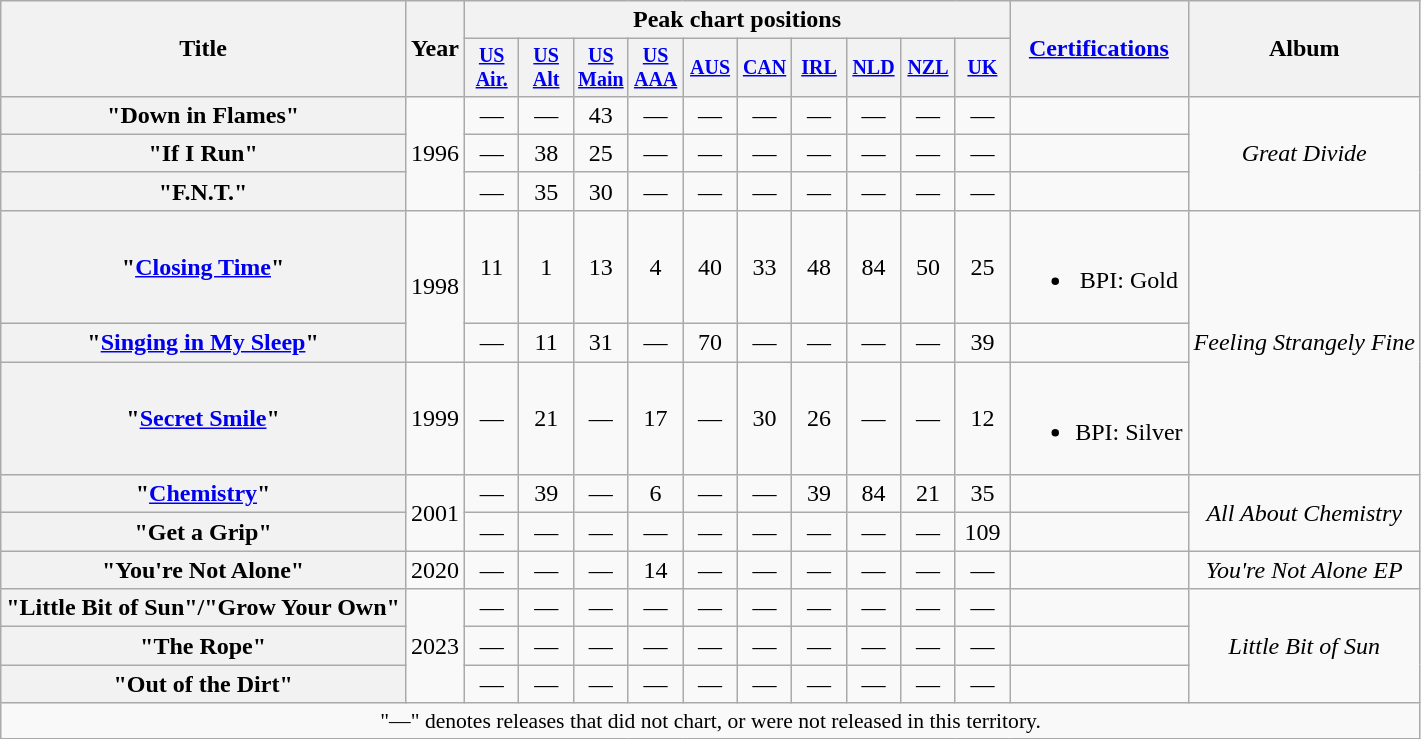<table class="wikitable plainrowheaders" style="text-align:center;">
<tr>
<th rowspan="2">Title</th>
<th rowspan="2">Year</th>
<th colspan="10">Peak chart positions</th>
<th scope="col" rowspan="2"><a href='#'>Certifications</a></th>
<th rowspan="2">Album</th>
</tr>
<tr style="font-size:smaller;">
<th style="width:30px;"><a href='#'>US<br>Air.</a><br></th>
<th style="width:30px;"><a href='#'>US<br>Alt</a><br></th>
<th style="width:30px;"><a href='#'>US<br>Main</a><br></th>
<th style="width:30px;"><a href='#'>US<br>AAA</a><br></th>
<th style="width:30px;"><a href='#'>AUS</a><br></th>
<th style="width:30px;"><a href='#'>CAN</a><br></th>
<th style="width:30px;"><a href='#'>IRL</a><br></th>
<th style="width:30px;"><a href='#'>NLD</a><br></th>
<th style="width:30px;"><a href='#'>NZL</a><br></th>
<th style="width:30px;"><a href='#'>UK</a><br></th>
</tr>
<tr>
<th scope="row">"Down in Flames"</th>
<td rowspan="3">1996</td>
<td>—</td>
<td>—</td>
<td>43</td>
<td>—</td>
<td>—</td>
<td>—</td>
<td>—</td>
<td>—</td>
<td>—</td>
<td>—</td>
<td></td>
<td rowspan="3"><em>Great Divide</em></td>
</tr>
<tr>
<th scope="row">"If I Run"</th>
<td>—</td>
<td>38</td>
<td>25</td>
<td>—</td>
<td>—</td>
<td>—</td>
<td>—</td>
<td>—</td>
<td>—</td>
<td>—</td>
<td></td>
</tr>
<tr>
<th scope="row">"F.N.T."</th>
<td>—</td>
<td>35</td>
<td>30</td>
<td>—</td>
<td>—</td>
<td>—</td>
<td>—</td>
<td>—</td>
<td>—</td>
<td>—</td>
<td></td>
</tr>
<tr>
<th scope="row">"<a href='#'>Closing Time</a>"</th>
<td rowspan="2">1998</td>
<td>11</td>
<td>1</td>
<td>13</td>
<td>4</td>
<td>40</td>
<td>33</td>
<td>48</td>
<td>84</td>
<td>50</td>
<td>25</td>
<td><br><ul><li>BPI: Gold</li></ul></td>
<td rowspan="3"><em>Feeling Strangely Fine</em></td>
</tr>
<tr>
<th scope="row">"<a href='#'>Singing in My Sleep</a>"</th>
<td>—</td>
<td>11</td>
<td>31</td>
<td>—</td>
<td>70</td>
<td>—</td>
<td>—</td>
<td>—</td>
<td>—</td>
<td>39</td>
<td></td>
</tr>
<tr>
<th scope="row">"<a href='#'>Secret Smile</a>"</th>
<td>1999</td>
<td>—</td>
<td>21</td>
<td>—</td>
<td>17</td>
<td>—</td>
<td>30</td>
<td>26</td>
<td>—</td>
<td>—</td>
<td>12</td>
<td><br><ul><li>BPI: Silver</li></ul></td>
</tr>
<tr>
<th scope="row">"<a href='#'>Chemistry</a>"</th>
<td rowspan = "2">2001</td>
<td>—</td>
<td>39</td>
<td>—</td>
<td>6</td>
<td>—</td>
<td>—</td>
<td>39</td>
<td>84</td>
<td>21</td>
<td>35</td>
<td></td>
<td rowspan = "2"><em>All About Chemistry</em></td>
</tr>
<tr>
<th scope= "row">"Get a Grip"</th>
<td>—</td>
<td>—</td>
<td>—</td>
<td>—</td>
<td>—</td>
<td>—</td>
<td>—</td>
<td>—</td>
<td>—</td>
<td>109</td>
<td></td>
</tr>
<tr>
<th scope="row">"You're Not Alone"</th>
<td>2020</td>
<td>—</td>
<td>—</td>
<td>—</td>
<td>14</td>
<td>—</td>
<td>—</td>
<td>—</td>
<td>—</td>
<td>—</td>
<td>—</td>
<td></td>
<td><em>You're Not Alone EP</em></td>
</tr>
<tr>
<th scope="row">"Little Bit of Sun"/"Grow Your Own"</th>
<td rowspan="3">2023</td>
<td>—</td>
<td>—</td>
<td>—</td>
<td>—</td>
<td>—</td>
<td>—</td>
<td>—</td>
<td>—</td>
<td>—</td>
<td>—</td>
<td></td>
<td rowspan="3"><em>Little Bit of Sun</em></td>
</tr>
<tr>
<th scope="row">"The Rope"</th>
<td>—</td>
<td>—</td>
<td>—</td>
<td>—</td>
<td>—</td>
<td>—</td>
<td>—</td>
<td>—</td>
<td>—</td>
<td>—</td>
<td></td>
</tr>
<tr>
<th scope="row">"Out of the Dirt"</th>
<td>—</td>
<td>—</td>
<td>—</td>
<td>—</td>
<td>—</td>
<td>—</td>
<td>—</td>
<td>—</td>
<td>—</td>
<td>—</td>
<td></td>
</tr>
<tr>
<td colspan="15" style="font-size:90%">"—" denotes releases that did not chart, or were not released in this territory.</td>
</tr>
</table>
